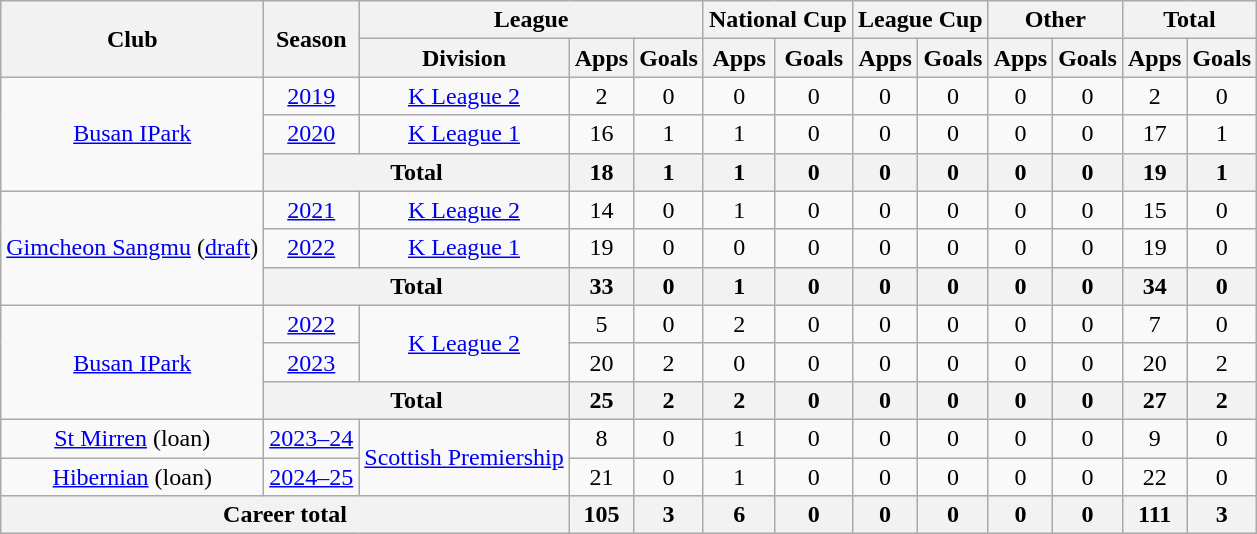<table class="wikitable" style="text-align: center">
<tr>
<th rowspan="2">Club</th>
<th rowspan="2">Season</th>
<th colspan="3">League</th>
<th colspan="2">National Cup</th>
<th colspan="2">League Cup</th>
<th colspan="2">Other</th>
<th colspan="2">Total</th>
</tr>
<tr>
<th>Division</th>
<th>Apps</th>
<th>Goals</th>
<th>Apps</th>
<th>Goals</th>
<th>Apps</th>
<th>Goals</th>
<th>Apps</th>
<th>Goals</th>
<th>Apps</th>
<th>Goals</th>
</tr>
<tr>
<td rowspan="3"><a href='#'>Busan IPark</a></td>
<td><a href='#'>2019</a></td>
<td><a href='#'>K League 2</a></td>
<td>2</td>
<td>0</td>
<td>0</td>
<td>0</td>
<td>0</td>
<td>0</td>
<td>0</td>
<td>0</td>
<td>2</td>
<td>0</td>
</tr>
<tr>
<td><a href='#'>2020</a></td>
<td><a href='#'>K League 1</a></td>
<td>16</td>
<td>1</td>
<td>1</td>
<td>0</td>
<td>0</td>
<td>0</td>
<td>0</td>
<td>0</td>
<td>17</td>
<td>1</td>
</tr>
<tr>
<th colspan="2">Total</th>
<th>18</th>
<th>1</th>
<th>1</th>
<th>0</th>
<th>0</th>
<th>0</th>
<th>0</th>
<th>0</th>
<th>19</th>
<th>1</th>
</tr>
<tr>
<td rowspan="3"><a href='#'>Gimcheon Sangmu</a> (<a href='#'>draft</a>)</td>
<td><a href='#'>2021</a></td>
<td><a href='#'>K League 2</a></td>
<td>14</td>
<td>0</td>
<td>1</td>
<td>0</td>
<td>0</td>
<td>0</td>
<td>0</td>
<td>0</td>
<td>15</td>
<td>0</td>
</tr>
<tr>
<td><a href='#'>2022</a></td>
<td><a href='#'>K League 1</a></td>
<td>19</td>
<td>0</td>
<td>0</td>
<td>0</td>
<td>0</td>
<td>0</td>
<td>0</td>
<td>0</td>
<td>19</td>
<td>0</td>
</tr>
<tr>
<th colspan="2">Total</th>
<th>33</th>
<th>0</th>
<th>1</th>
<th>0</th>
<th>0</th>
<th>0</th>
<th>0</th>
<th>0</th>
<th>34</th>
<th>0</th>
</tr>
<tr>
<td rowspan="3"><a href='#'>Busan IPark</a></td>
<td><a href='#'>2022</a></td>
<td rowspan="2"><a href='#'>K League 2</a></td>
<td>5</td>
<td>0</td>
<td>2</td>
<td>0</td>
<td>0</td>
<td>0</td>
<td>0</td>
<td>0</td>
<td>7</td>
<td>0</td>
</tr>
<tr>
<td><a href='#'>2023</a></td>
<td>20</td>
<td>2</td>
<td>0</td>
<td>0</td>
<td>0</td>
<td>0</td>
<td>0</td>
<td>0</td>
<td>20</td>
<td>2</td>
</tr>
<tr>
<th colspan="2">Total</th>
<th>25</th>
<th>2</th>
<th>2</th>
<th>0</th>
<th>0</th>
<th>0</th>
<th>0</th>
<th>0</th>
<th>27</th>
<th>2</th>
</tr>
<tr>
<td><a href='#'>St Mirren</a> (loan)</td>
<td><a href='#'>2023–24</a></td>
<td rowspan="2"><a href='#'>Scottish Premiership</a></td>
<td>8</td>
<td>0</td>
<td>1</td>
<td>0</td>
<td>0</td>
<td>0</td>
<td>0</td>
<td>0</td>
<td>9</td>
<td>0</td>
</tr>
<tr>
<td><a href='#'>Hibernian</a> (loan)</td>
<td><a href='#'>2024–25</a></td>
<td>21</td>
<td>0</td>
<td>1</td>
<td>0</td>
<td>0</td>
<td>0</td>
<td>0</td>
<td>0</td>
<td>22</td>
<td>0</td>
</tr>
<tr>
<th colspan=3>Career total</th>
<th>105</th>
<th>3</th>
<th>6</th>
<th>0</th>
<th>0</th>
<th>0</th>
<th>0</th>
<th>0</th>
<th>111</th>
<th>3</th>
</tr>
</table>
